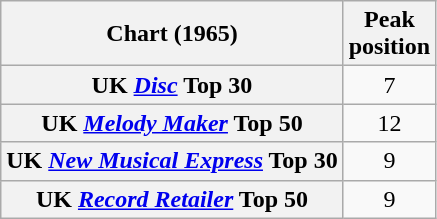<table class="wikitable sortable plainrowheaders" style="text-align:center">
<tr>
<th>Chart (1965)</th>
<th>Peak<br>position</th>
</tr>
<tr>
<th scope="row">UK <em><a href='#'>Disc</a></em> Top 30</th>
<td>7</td>
</tr>
<tr>
<th scope="row">UK <em><a href='#'>Melody Maker</a></em> Top 50</th>
<td>12</td>
</tr>
<tr>
<th scope="row">UK <em><a href='#'>New Musical Express</a></em> Top 30</th>
<td>9</td>
</tr>
<tr>
<th scope="row">UK <em><a href='#'>Record Retailer</a></em> Top 50</th>
<td>9</td>
</tr>
</table>
